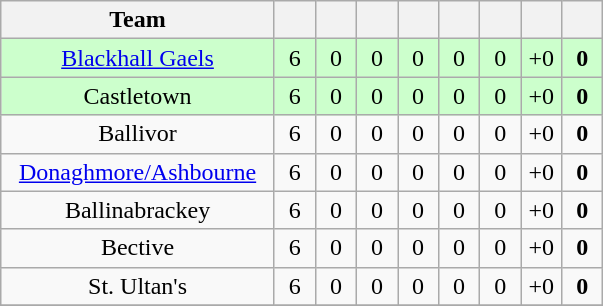<table class="wikitable" style="text-align:center">
<tr>
<th width="175">Team</th>
<th width="20"></th>
<th width="20"></th>
<th width="20"></th>
<th width="20"></th>
<th width="20"></th>
<th width="20"></th>
<th width="20"></th>
<th width="20"></th>
</tr>
<tr style="background:#cfc;">
<td><a href='#'>Blackhall Gaels</a></td>
<td>6</td>
<td>0</td>
<td>0</td>
<td>0</td>
<td>0</td>
<td>0</td>
<td>+0</td>
<td><strong>0</strong></td>
</tr>
<tr style="background:#cfc;">
<td>Castletown</td>
<td>6</td>
<td>0</td>
<td>0</td>
<td>0</td>
<td>0</td>
<td>0</td>
<td>+0</td>
<td><strong>0</strong></td>
</tr>
<tr>
<td>Ballivor</td>
<td>6</td>
<td>0</td>
<td>0</td>
<td>0</td>
<td>0</td>
<td>0</td>
<td>+0</td>
<td><strong>0</strong></td>
</tr>
<tr>
<td><a href='#'>Donaghmore/Ashbourne</a></td>
<td>6</td>
<td>0</td>
<td>0</td>
<td>0</td>
<td>0</td>
<td>0</td>
<td>+0</td>
<td><strong>0</strong></td>
</tr>
<tr>
<td>Ballinabrackey</td>
<td>6</td>
<td>0</td>
<td>0</td>
<td>0</td>
<td>0</td>
<td>0</td>
<td>+0</td>
<td><strong>0</strong></td>
</tr>
<tr>
<td>Bective</td>
<td>6</td>
<td>0</td>
<td>0</td>
<td>0</td>
<td>0</td>
<td>0</td>
<td>+0</td>
<td><strong>0</strong></td>
</tr>
<tr>
<td>St. Ultan's</td>
<td>6</td>
<td>0</td>
<td>0</td>
<td>0</td>
<td>0</td>
<td>0</td>
<td>+0</td>
<td><strong>0</strong></td>
</tr>
<tr>
</tr>
</table>
